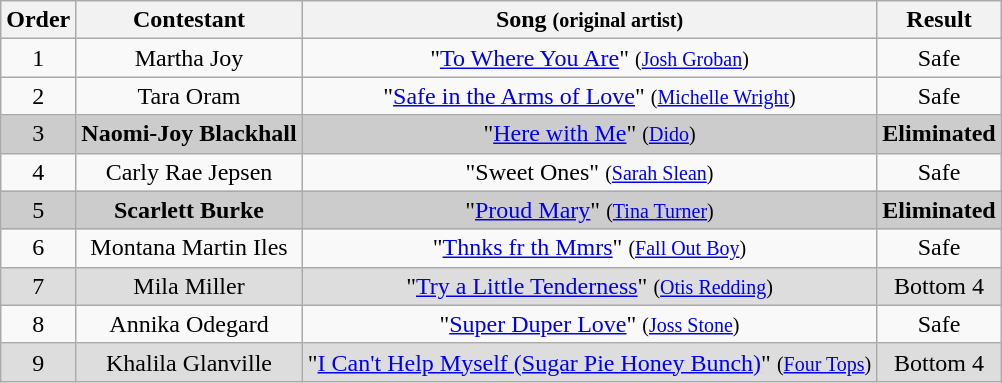<table class="wikitable plainrowheaders" style="text-align:center;">
<tr>
<th>Order</th>
<th>Contestant</th>
<th>Song <small>(original artist)</small></th>
<th>Result</th>
</tr>
<tr>
<td>1</td>
<td>Martha Joy</td>
<td>"<a href='#'>To Where You Are</a>" <small>(<a href='#'>Josh Groban</a>)</small></td>
<td>Safe</td>
</tr>
<tr>
<td>2</td>
<td>Tara Oram</td>
<td>"<a href='#'>Safe in the Arms of Love</a>" <small>(<a href='#'>Michelle Wright</a>)</small></td>
<td>Safe</td>
</tr>
<tr style="background:#ccc;">
<td>3</td>
<td><strong>Naomi-Joy Blackhall</strong></td>
<td>"<a href='#'>Here with Me</a>" <small>(<a href='#'>Dido</a>)</small></td>
<td><strong>Eliminated</strong></td>
</tr>
<tr>
<td>4</td>
<td>Carly Rae Jepsen</td>
<td>"Sweet Ones" <small>(<a href='#'>Sarah Slean</a>)</small></td>
<td>Safe</td>
</tr>
<tr style="background:#ccc;">
<td>5</td>
<td><strong>Scarlett Burke</strong></td>
<td>"<a href='#'>Proud Mary</a>" <small>(<a href='#'>Tina Turner</a>)</small></td>
<td><strong>Eliminated</strong></td>
</tr>
<tr>
<td>6</td>
<td>Montana Martin Iles</td>
<td>"<a href='#'>Thnks fr th Mmrs</a>" <small>(<a href='#'>Fall Out Boy</a>)</small></td>
<td>Safe</td>
</tr>
<tr style="background:#ddd;">
<td>7</td>
<td>Mila Miller</td>
<td>"<a href='#'>Try a Little Tenderness</a>" <small>(<a href='#'>Otis Redding</a>)</small></td>
<td>Bottom 4</td>
</tr>
<tr>
<td>8</td>
<td>Annika Odegard</td>
<td>"<a href='#'>Super Duper Love</a>" <small>(<a href='#'>Joss Stone</a>)</small></td>
<td>Safe</td>
</tr>
<tr style="background:#ddd;">
<td>9</td>
<td>Khalila Glanville</td>
<td>"<a href='#'>I Can't Help Myself (Sugar Pie Honey Bunch)</a>" <small>(<a href='#'>Four Tops</a>)</small></td>
<td>Bottom 4</td>
</tr>
</table>
